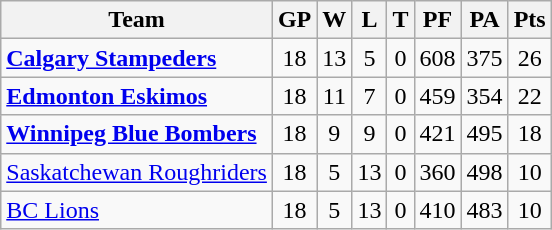<table class="wikitable">
<tr>
<th>Team</th>
<th>GP</th>
<th>W</th>
<th>L</th>
<th>T</th>
<th>PF</th>
<th>PA</th>
<th>Pts</th>
</tr>
<tr align="center">
<td align="left"><strong><a href='#'>Calgary Stampeders</a></strong></td>
<td>18</td>
<td>13</td>
<td>5</td>
<td>0</td>
<td>608</td>
<td>375</td>
<td>26</td>
</tr>
<tr align="center">
<td align="left"><strong><a href='#'>Edmonton Eskimos</a></strong></td>
<td>18</td>
<td>11</td>
<td>7</td>
<td>0</td>
<td>459</td>
<td>354</td>
<td>22</td>
</tr>
<tr align="center">
<td align="left"><strong><a href='#'>Winnipeg Blue Bombers</a></strong></td>
<td>18</td>
<td>9</td>
<td>9</td>
<td>0</td>
<td>421</td>
<td>495</td>
<td>18</td>
</tr>
<tr align="center">
<td align="left"><a href='#'>Saskatchewan Roughriders</a></td>
<td>18</td>
<td>5</td>
<td>13</td>
<td>0</td>
<td>360</td>
<td>498</td>
<td>10</td>
</tr>
<tr align="center">
<td align="left"><a href='#'>BC Lions</a></td>
<td>18</td>
<td>5</td>
<td>13</td>
<td>0</td>
<td>410</td>
<td>483</td>
<td>10</td>
</tr>
</table>
